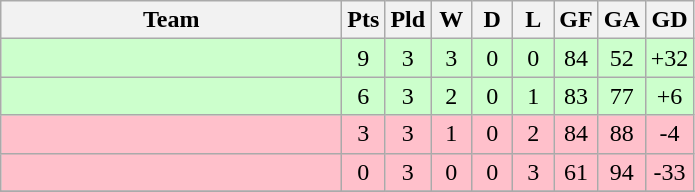<table class=wikitable style="text-align:center">
<tr>
<th width=220>Team</th>
<th width=20>Pts</th>
<th width=20>Pld</th>
<th width=20>W</th>
<th width=20>D</th>
<th width=20>L</th>
<th width=20>GF</th>
<th width=20>GA</th>
<th width=20>GD</th>
</tr>
<tr bgcolor=ccffcc>
<td align=left></td>
<td>9</td>
<td>3</td>
<td>3</td>
<td>0</td>
<td>0</td>
<td>84</td>
<td>52</td>
<td>+32</td>
</tr>
<tr bgcolor=ccffcc>
<td align=left></td>
<td>6</td>
<td>3</td>
<td>2</td>
<td>0</td>
<td>1</td>
<td>83</td>
<td>77</td>
<td>+6</td>
</tr>
<tr bgcolor=pink>
<td align=left></td>
<td>3</td>
<td>3</td>
<td>1</td>
<td>0</td>
<td>2</td>
<td>84</td>
<td>88</td>
<td>-4</td>
</tr>
<tr bgcolor=pink>
<td align=left></td>
<td>0</td>
<td>3</td>
<td>0</td>
<td>0</td>
<td>3</td>
<td>61</td>
<td>94</td>
<td>-33</td>
</tr>
<tr>
</tr>
</table>
